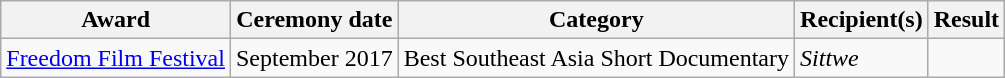<table class="wikitable">
<tr>
<th>Award</th>
<th>Ceremony date</th>
<th>Category</th>
<th>Recipient(s)</th>
<th>Result</th>
</tr>
<tr>
<td><a href='#'>Freedom Film Festival</a></td>
<td>September 2017</td>
<td>Best Southeast Asia Short Documentary</td>
<td><em>Sittwe</em></td>
<td></td>
</tr>
</table>
